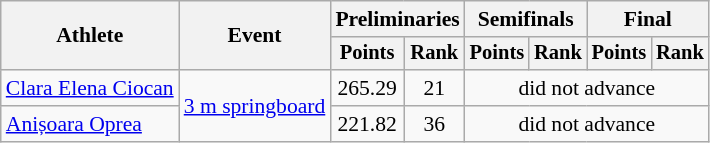<table class=wikitable style="font-size:90%">
<tr>
<th rowspan="2">Athlete</th>
<th rowspan="2">Event</th>
<th colspan="2">Preliminaries</th>
<th colspan="2">Semifinals</th>
<th colspan="2">Final</th>
</tr>
<tr style="font-size:95%">
<th>Points</th>
<th>Rank</th>
<th>Points</th>
<th>Rank</th>
<th>Points</th>
<th>Rank</th>
</tr>
<tr align=center>
<td align=left><a href='#'>Clara Elena Ciocan</a></td>
<td align=left rowspan=2><a href='#'>3 m springboard</a></td>
<td>265.29</td>
<td>21</td>
<td colspan=4>did not advance</td>
</tr>
<tr align=center>
<td align=left><a href='#'>Anișoara Oprea</a></td>
<td>221.82</td>
<td>36</td>
<td colspan=4>did not advance</td>
</tr>
</table>
